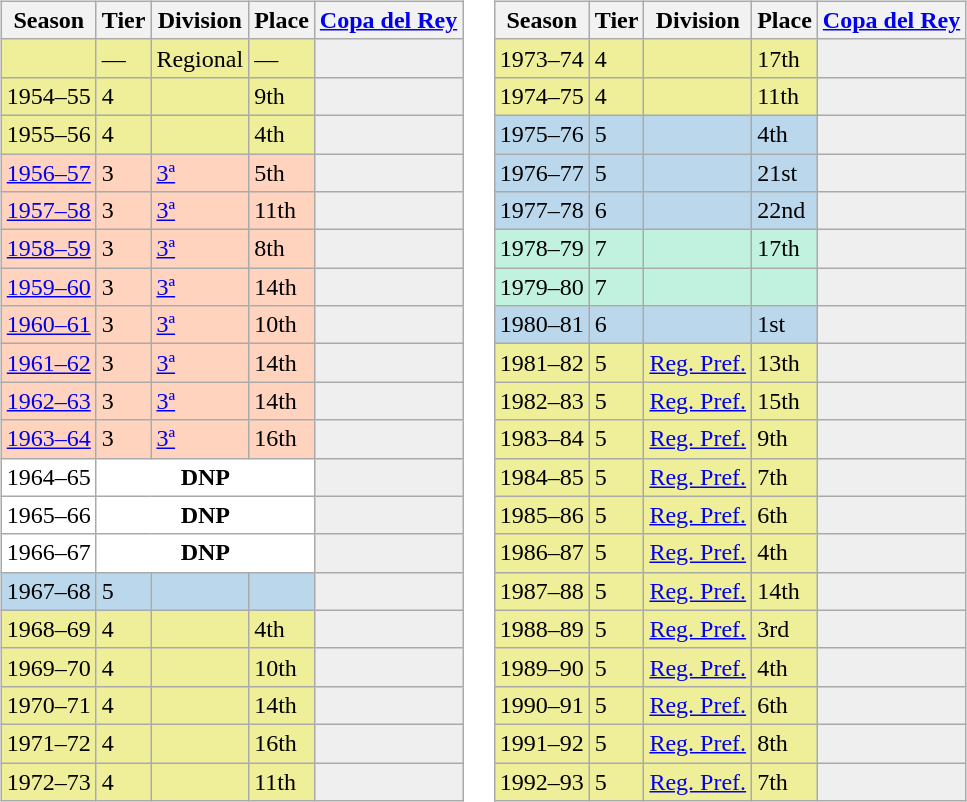<table>
<tr>
<td valign="top" width=0%><br><table class="wikitable">
<tr style="background:#f0f6fa;">
<th>Season</th>
<th>Tier</th>
<th>Division</th>
<th>Place</th>
<th><a href='#'>Copa del Rey</a></th>
</tr>
<tr>
<td style="background:#EFEF99;"></td>
<td style="background:#EFEF99;">—</td>
<td style="background:#EFEF99;">Regional</td>
<td style="background:#EFEF99;">—</td>
<th style="background:#efefef;"></th>
</tr>
<tr>
<td style="background:#EFEF99;">1954–55</td>
<td style="background:#EFEF99;">4</td>
<td style="background:#EFEF99;"></td>
<td style="background:#EFEF99;">9th</td>
<th style="background:#efefef;"></th>
</tr>
<tr>
<td style="background:#EFEF99;">1955–56</td>
<td style="background:#EFEF99;">4</td>
<td style="background:#EFEF99;"></td>
<td style="background:#EFEF99;">4th</td>
<th style="background:#efefef;"></th>
</tr>
<tr>
<td style="background:#FFD3BD;"><a href='#'>1956–57</a></td>
<td style="background:#FFD3BD;">3</td>
<td style="background:#FFD3BD;"><a href='#'>3ª</a></td>
<td style="background:#FFD3BD;">5th</td>
<th style="background:#efefef;"></th>
</tr>
<tr>
<td style="background:#FFD3BD;"><a href='#'>1957–58</a></td>
<td style="background:#FFD3BD;">3</td>
<td style="background:#FFD3BD;"><a href='#'>3ª</a></td>
<td style="background:#FFD3BD;">11th</td>
<th style="background:#efefef;"></th>
</tr>
<tr>
<td style="background:#FFD3BD;"><a href='#'>1958–59</a></td>
<td style="background:#FFD3BD;">3</td>
<td style="background:#FFD3BD;"><a href='#'>3ª</a></td>
<td style="background:#FFD3BD;">8th</td>
<th style="background:#efefef;"></th>
</tr>
<tr>
<td style="background:#FFD3BD;"><a href='#'>1959–60</a></td>
<td style="background:#FFD3BD;">3</td>
<td style="background:#FFD3BD;"><a href='#'>3ª</a></td>
<td style="background:#FFD3BD;">14th</td>
<th style="background:#efefef;"></th>
</tr>
<tr>
<td style="background:#FFD3BD;"><a href='#'>1960–61</a></td>
<td style="background:#FFD3BD;">3</td>
<td style="background:#FFD3BD;"><a href='#'>3ª</a></td>
<td style="background:#FFD3BD;">10th</td>
<th style="background:#efefef;"></th>
</tr>
<tr>
<td style="background:#FFD3BD;"><a href='#'>1961–62</a></td>
<td style="background:#FFD3BD;">3</td>
<td style="background:#FFD3BD;"><a href='#'>3ª</a></td>
<td style="background:#FFD3BD;">14th</td>
<th style="background:#efefef;"></th>
</tr>
<tr>
<td style="background:#FFD3BD;"><a href='#'>1962–63</a></td>
<td style="background:#FFD3BD;">3</td>
<td style="background:#FFD3BD;"><a href='#'>3ª</a></td>
<td style="background:#FFD3BD;">14th</td>
<th style="background:#efefef;"></th>
</tr>
<tr>
<td style="background:#FFD3BD;"><a href='#'>1963–64</a></td>
<td style="background:#FFD3BD;">3</td>
<td style="background:#FFD3BD;"><a href='#'>3ª</a></td>
<td style="background:#FFD3BD;">16th</td>
<th style="background:#efefef;"></th>
</tr>
<tr>
<td style="background:#FFFFFF;">1964–65</td>
<th style="background:#FFFFFF;" colspan="3">DNP</th>
<th style="background:#efefef;"></th>
</tr>
<tr>
<td style="background:#FFFFFF;">1965–66</td>
<th style="background:#FFFFFF;" colspan="3">DNP</th>
<th style="background:#efefef;"></th>
</tr>
<tr>
<td style="background:#FFFFFF;">1966–67</td>
<th style="background:#FFFFFF;" colspan="3">DNP</th>
<th style="background:#efefef;"></th>
</tr>
<tr>
<td style="background:#BBD7EC;">1967–68</td>
<td style="background:#BBD7EC;">5</td>
<td style="background:#BBD7EC;"></td>
<td style="background:#BBD7EC;"></td>
<th style="background:#efefef;"></th>
</tr>
<tr>
<td style="background:#EFEF99;">1968–69</td>
<td style="background:#EFEF99;">4</td>
<td style="background:#EFEF99;"></td>
<td style="background:#EFEF99;">4th</td>
<th style="background:#efefef;"></th>
</tr>
<tr>
<td style="background:#EFEF99;">1969–70</td>
<td style="background:#EFEF99;">4</td>
<td style="background:#EFEF99;"></td>
<td style="background:#EFEF99;">10th</td>
<th style="background:#efefef;"></th>
</tr>
<tr>
<td style="background:#EFEF99;">1970–71</td>
<td style="background:#EFEF99;">4</td>
<td style="background:#EFEF99;"></td>
<td style="background:#EFEF99;">14th</td>
<th style="background:#efefef;"></th>
</tr>
<tr>
<td style="background:#EFEF99;">1971–72</td>
<td style="background:#EFEF99;">4</td>
<td style="background:#EFEF99;"></td>
<td style="background:#EFEF99;">16th</td>
<th style="background:#efefef;"></th>
</tr>
<tr>
<td style="background:#EFEF99;">1972–73</td>
<td style="background:#EFEF99;">4</td>
<td style="background:#EFEF99;"></td>
<td style="background:#EFEF99;">11th</td>
<th style="background:#efefef;"></th>
</tr>
</table>
</td>
<td valign="top" width=0%><br><table class="wikitable">
<tr style="background:#f0f6fa;">
<th>Season</th>
<th>Tier</th>
<th>Division</th>
<th>Place</th>
<th><a href='#'>Copa del Rey</a></th>
</tr>
<tr>
<td style="background:#EFEF99;">1973–74</td>
<td style="background:#EFEF99;">4</td>
<td style="background:#EFEF99;"></td>
<td style="background:#EFEF99;">17th</td>
<th style="background:#efefef;"></th>
</tr>
<tr>
<td style="background:#EFEF99;">1974–75</td>
<td style="background:#EFEF99;">4</td>
<td style="background:#EFEF99;"></td>
<td style="background:#EFEF99;">11th</td>
<th style="background:#efefef;"></th>
</tr>
<tr>
<td style="background:#BBD7EC;">1975–76</td>
<td style="background:#BBD7EC;">5</td>
<td style="background:#BBD7EC;"></td>
<td style="background:#BBD7EC;">4th</td>
<th style="background:#efefef;"></th>
</tr>
<tr>
<td style="background:#BBD7EC;">1976–77</td>
<td style="background:#BBD7EC;">5</td>
<td style="background:#BBD7EC;"></td>
<td style="background:#BBD7EC;">21st</td>
<th style="background:#efefef;"></th>
</tr>
<tr>
<td style="background:#BBD7EC;">1977–78</td>
<td style="background:#BBD7EC;">6</td>
<td style="background:#BBD7EC;"></td>
<td style="background:#BBD7EC;">22nd</td>
<th style="background:#efefef;"></th>
</tr>
<tr>
<td style="background:#C0F2DF;">1978–79</td>
<td style="background:#C0F2DF;">7</td>
<td style="background:#C0F2DF;"></td>
<td style="background:#C0F2DF;">17th</td>
<th style="background:#efefef;"></th>
</tr>
<tr>
<td style="background:#C0F2DF;">1979–80</td>
<td style="background:#C0F2DF;">7</td>
<td style="background:#C0F2DF;"></td>
<td style="background:#C0F2DF;"></td>
<th style="background:#efefef;"></th>
</tr>
<tr>
<td style="background:#BBD7EC;">1980–81</td>
<td style="background:#BBD7EC;">6</td>
<td style="background:#BBD7EC;"></td>
<td style="background:#BBD7EC;">1st</td>
<th style="background:#efefef;"></th>
</tr>
<tr>
<td style="background:#EFEF99;">1981–82</td>
<td style="background:#EFEF99;">5</td>
<td style="background:#EFEF99;"><a href='#'>Reg. Pref.</a></td>
<td style="background:#EFEF99;">13th</td>
<th style="background:#efefef;"></th>
</tr>
<tr>
<td style="background:#EFEF99;">1982–83</td>
<td style="background:#EFEF99;">5</td>
<td style="background:#EFEF99;"><a href='#'>Reg. Pref.</a></td>
<td style="background:#EFEF99;">15th</td>
<th style="background:#efefef;"></th>
</tr>
<tr>
<td style="background:#EFEF99;">1983–84</td>
<td style="background:#EFEF99;">5</td>
<td style="background:#EFEF99;"><a href='#'>Reg. Pref.</a></td>
<td style="background:#EFEF99;">9th</td>
<th style="background:#efefef;"></th>
</tr>
<tr>
<td style="background:#EFEF99;">1984–85</td>
<td style="background:#EFEF99;">5</td>
<td style="background:#EFEF99;"><a href='#'>Reg. Pref.</a></td>
<td style="background:#EFEF99;">7th</td>
<th style="background:#efefef;"></th>
</tr>
<tr>
<td style="background:#EFEF99;">1985–86</td>
<td style="background:#EFEF99;">5</td>
<td style="background:#EFEF99;"><a href='#'>Reg. Pref.</a></td>
<td style="background:#EFEF99;">6th</td>
<th style="background:#efefef;"></th>
</tr>
<tr>
<td style="background:#EFEF99;">1986–87</td>
<td style="background:#EFEF99;">5</td>
<td style="background:#EFEF99;"><a href='#'>Reg. Pref.</a></td>
<td style="background:#EFEF99;">4th</td>
<th style="background:#efefef;"></th>
</tr>
<tr>
<td style="background:#EFEF99;">1987–88</td>
<td style="background:#EFEF99;">5</td>
<td style="background:#EFEF99;"><a href='#'>Reg. Pref.</a></td>
<td style="background:#EFEF99;">14th</td>
<th style="background:#efefef;"></th>
</tr>
<tr>
<td style="background:#EFEF99;">1988–89</td>
<td style="background:#EFEF99;">5</td>
<td style="background:#EFEF99;"><a href='#'>Reg. Pref.</a></td>
<td style="background:#EFEF99;">3rd</td>
<th style="background:#efefef;"></th>
</tr>
<tr>
<td style="background:#EFEF99;">1989–90</td>
<td style="background:#EFEF99;">5</td>
<td style="background:#EFEF99;"><a href='#'>Reg. Pref.</a></td>
<td style="background:#EFEF99;">4th</td>
<th style="background:#efefef;"></th>
</tr>
<tr>
<td style="background:#EFEF99;">1990–91</td>
<td style="background:#EFEF99;">5</td>
<td style="background:#EFEF99;"><a href='#'>Reg. Pref.</a></td>
<td style="background:#EFEF99;">6th</td>
<th style="background:#efefef;"></th>
</tr>
<tr>
<td style="background:#EFEF99;">1991–92</td>
<td style="background:#EFEF99;">5</td>
<td style="background:#EFEF99;"><a href='#'>Reg. Pref.</a></td>
<td style="background:#EFEF99;">8th</td>
<th style="background:#efefef;"></th>
</tr>
<tr>
<td style="background:#EFEF99;">1992–93</td>
<td style="background:#EFEF99;">5</td>
<td style="background:#EFEF99;"><a href='#'>Reg. Pref.</a></td>
<td style="background:#EFEF99;">7th</td>
<th style="background:#efefef;"></th>
</tr>
</table>
</td>
</tr>
</table>
